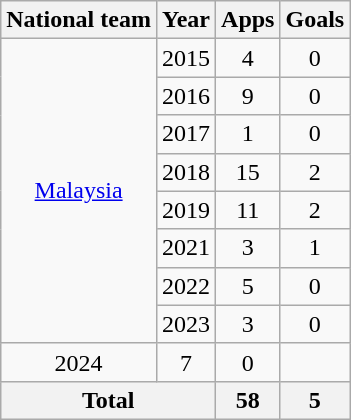<table class=wikitable style="text-align: center;">
<tr>
<th>National team</th>
<th>Year</th>
<th>Apps</th>
<th>Goals</th>
</tr>
<tr>
<td rowspan=8><a href='#'>Malaysia</a></td>
<td>2015</td>
<td>4</td>
<td>0</td>
</tr>
<tr>
<td>2016</td>
<td>9</td>
<td>0</td>
</tr>
<tr>
<td>2017</td>
<td>1</td>
<td>0</td>
</tr>
<tr>
<td>2018</td>
<td>15</td>
<td>2</td>
</tr>
<tr>
<td>2019</td>
<td>11</td>
<td>2</td>
</tr>
<tr>
<td>2021</td>
<td>3</td>
<td>1</td>
</tr>
<tr>
<td>2022</td>
<td>5</td>
<td>0</td>
</tr>
<tr>
<td>2023</td>
<td>3</td>
<td>0</td>
</tr>
<tr>
<td>2024</td>
<td>7</td>
<td>0</td>
</tr>
<tr>
<th colspan=2>Total</th>
<th>58</th>
<th>5</th>
</tr>
</table>
